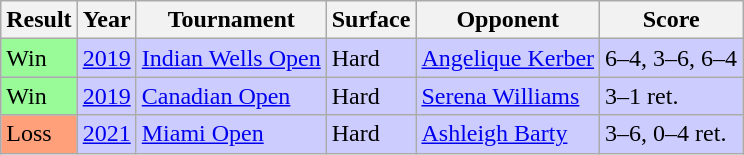<table class="sortable wikitable">
<tr>
<th>Result</th>
<th>Year</th>
<th>Tournament</th>
<th>Surface</th>
<th>Opponent</th>
<th class="unsortable">Score</th>
</tr>
<tr bgcolor=CCCCFF>
<td bgcolor=98FB98>Win</td>
<td><a href='#'>2019</a></td>
<td><a href='#'>Indian Wells Open</a></td>
<td>Hard</td>
<td> <a href='#'>Angelique Kerber</a></td>
<td>6–4, 3–6, 6–4</td>
</tr>
<tr bgcolor=CCCCFF>
<td bgcolor=98FB98>Win</td>
<td><a href='#'>2019</a></td>
<td><a href='#'>Canadian Open</a></td>
<td>Hard</td>
<td> <a href='#'>Serena Williams</a></td>
<td>3–1 ret.</td>
</tr>
<tr bgcolor=CCCCFF>
<td bgcolor=ffa07a>Loss</td>
<td><a href='#'>2021</a></td>
<td><a href='#'>Miami Open</a></td>
<td>Hard</td>
<td> <a href='#'>Ashleigh Barty</a></td>
<td>3–6, 0–4 ret.</td>
</tr>
</table>
